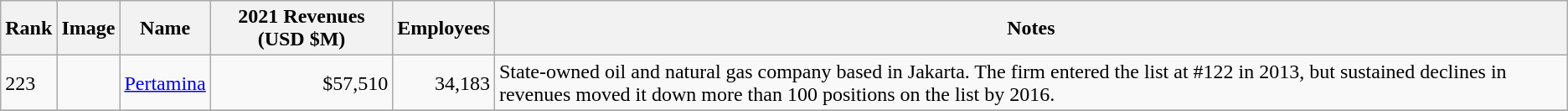<table class="wikitable sortable">
<tr>
<th>Rank</th>
<th>Image</th>
<th>Name</th>
<th>2021 Revenues (USD $M)</th>
<th>Employees</th>
<th>Notes</th>
</tr>
<tr>
<td>223</td>
<td></td>
<td><a href='#'>Pertamina</a></td>
<td align="right">$57,510</td>
<td align="right">34,183</td>
<td>State-owned oil and natural gas company based in Jakarta. The firm entered the list at #122 in 2013, but sustained declines in revenues moved it down more than 100 positions on the list by 2016.</td>
</tr>
<tr>
</tr>
</table>
